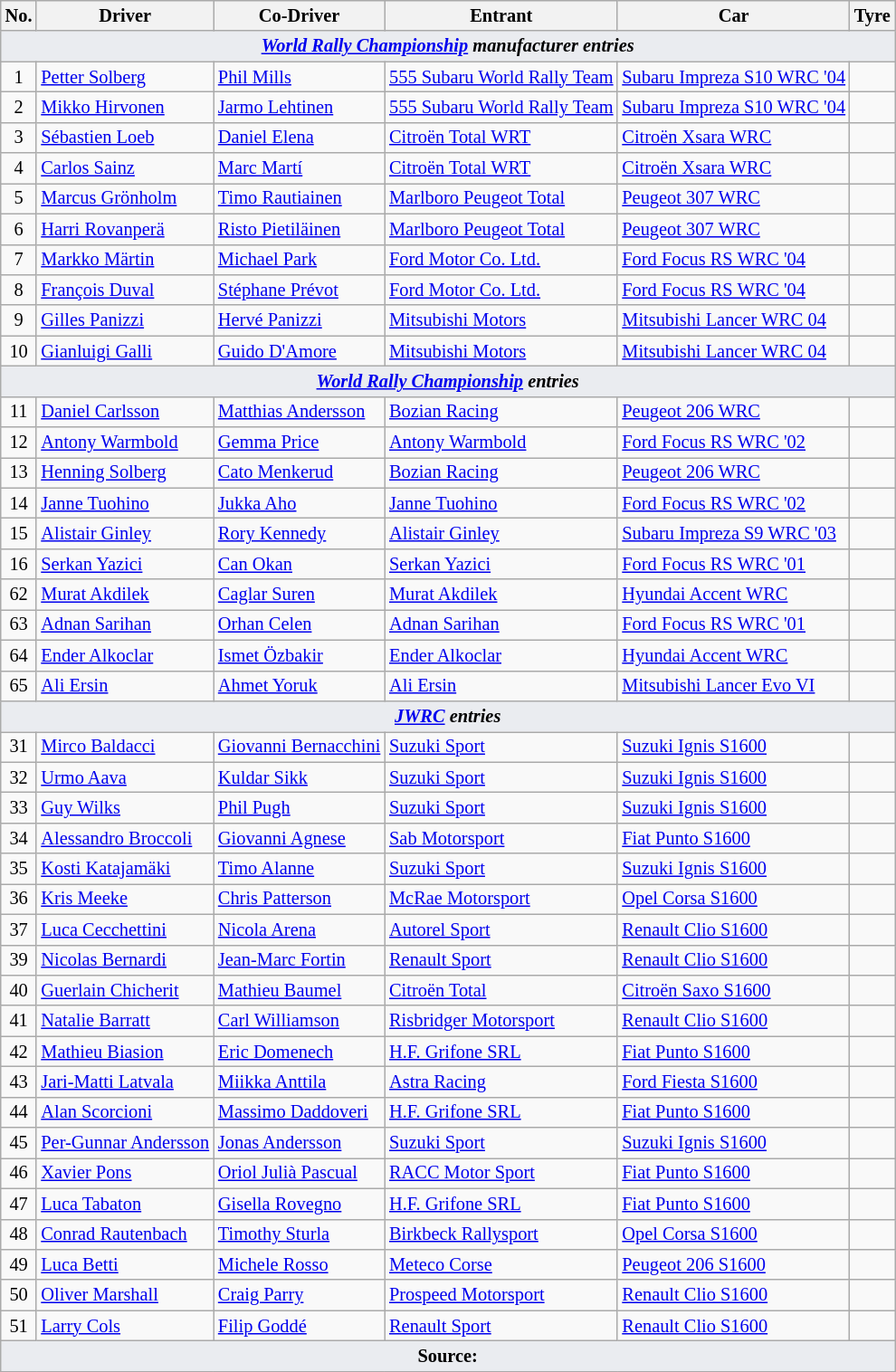<table class="wikitable" style="font-size: 85%;">
<tr>
<th>No.</th>
<th>Driver</th>
<th>Co-Driver</th>
<th>Entrant</th>
<th>Car</th>
<th>Tyre</th>
</tr>
<tr>
<td style="background-color:#EAECF0; text-align:center" colspan="6"><strong><em><a href='#'>World Rally Championship</a> manufacturer entries</em></strong></td>
</tr>
<tr>
<td align="center">1</td>
<td> <a href='#'>Petter Solberg</a></td>
<td> <a href='#'>Phil Mills</a></td>
<td> <a href='#'>555 Subaru World Rally Team</a></td>
<td><a href='#'>Subaru Impreza S10 WRC '04</a></td>
<td align="center"></td>
</tr>
<tr>
<td align="center">2</td>
<td> <a href='#'>Mikko Hirvonen</a></td>
<td> <a href='#'>Jarmo Lehtinen</a></td>
<td> <a href='#'>555 Subaru World Rally Team</a></td>
<td><a href='#'>Subaru Impreza S10 WRC '04</a></td>
<td align="center"></td>
</tr>
<tr>
<td align="center">3</td>
<td> <a href='#'>Sébastien Loeb</a></td>
<td> <a href='#'>Daniel Elena</a></td>
<td> <a href='#'>Citroën Total WRT</a></td>
<td><a href='#'>Citroën Xsara WRC</a></td>
<td align="center"></td>
</tr>
<tr>
<td align="center">4</td>
<td> <a href='#'>Carlos Sainz</a></td>
<td> <a href='#'>Marc Martí</a></td>
<td> <a href='#'>Citroën Total WRT</a></td>
<td><a href='#'>Citroën Xsara WRC</a></td>
<td align="center"></td>
</tr>
<tr>
<td align="center">5</td>
<td> <a href='#'>Marcus Grönholm</a></td>
<td> <a href='#'>Timo Rautiainen</a></td>
<td> <a href='#'>Marlboro Peugeot Total</a></td>
<td><a href='#'>Peugeot 307 WRC</a></td>
<td align="center"></td>
</tr>
<tr>
<td align="center">6</td>
<td> <a href='#'>Harri Rovanperä</a></td>
<td> <a href='#'>Risto Pietiläinen</a></td>
<td> <a href='#'>Marlboro Peugeot Total</a></td>
<td><a href='#'>Peugeot 307 WRC</a></td>
<td align="center"></td>
</tr>
<tr>
<td align="center">7</td>
<td> <a href='#'>Markko Märtin</a></td>
<td> <a href='#'>Michael Park</a></td>
<td> <a href='#'>Ford Motor Co. Ltd.</a></td>
<td><a href='#'>Ford Focus RS WRC '04</a></td>
<td align="center"></td>
</tr>
<tr>
<td align="center">8</td>
<td> <a href='#'>François Duval</a></td>
<td> <a href='#'>Stéphane Prévot</a></td>
<td> <a href='#'>Ford Motor Co. Ltd.</a></td>
<td><a href='#'>Ford Focus RS WRC '04</a></td>
<td align="center"></td>
</tr>
<tr>
<td align="center">9</td>
<td> <a href='#'>Gilles Panizzi</a></td>
<td> <a href='#'>Hervé Panizzi</a></td>
<td> <a href='#'>Mitsubishi Motors</a></td>
<td><a href='#'>Mitsubishi Lancer WRC 04</a></td>
<td align="center"></td>
</tr>
<tr>
<td align="center">10</td>
<td> <a href='#'>Gianluigi Galli</a></td>
<td> <a href='#'>Guido D'Amore</a></td>
<td> <a href='#'>Mitsubishi Motors</a></td>
<td><a href='#'>Mitsubishi Lancer WRC 04</a></td>
<td align="center"></td>
</tr>
<tr>
<td style="background-color:#EAECF0; text-align:center" colspan="6"><strong><em><a href='#'>World Rally Championship</a> entries</em></strong></td>
</tr>
<tr>
<td align="center">11</td>
<td> <a href='#'>Daniel Carlsson</a></td>
<td> <a href='#'>Matthias Andersson</a></td>
<td> <a href='#'>Bozian Racing</a></td>
<td><a href='#'>Peugeot 206 WRC</a></td>
<td align="center"></td>
</tr>
<tr>
<td align="center">12</td>
<td> <a href='#'>Antony Warmbold</a></td>
<td> <a href='#'>Gemma Price</a></td>
<td> <a href='#'>Antony Warmbold</a></td>
<td><a href='#'>Ford Focus RS WRC '02</a></td>
<td align="center"></td>
</tr>
<tr>
<td align="center">13</td>
<td> <a href='#'>Henning Solberg</a></td>
<td> <a href='#'>Cato Menkerud</a></td>
<td> <a href='#'>Bozian Racing</a></td>
<td><a href='#'>Peugeot 206 WRC</a></td>
<td align="center"></td>
</tr>
<tr>
<td align="center">14</td>
<td> <a href='#'>Janne Tuohino</a></td>
<td> <a href='#'>Jukka Aho</a></td>
<td> <a href='#'>Janne Tuohino</a></td>
<td><a href='#'>Ford Focus RS WRC '02</a></td>
<td align="center"></td>
</tr>
<tr>
<td align="center">15</td>
<td> <a href='#'>Alistair Ginley</a></td>
<td> <a href='#'>Rory Kennedy</a></td>
<td> <a href='#'>Alistair Ginley</a></td>
<td><a href='#'>Subaru Impreza S9 WRC '03</a></td>
<td align="center"></td>
</tr>
<tr>
<td align="center">16</td>
<td> <a href='#'>Serkan Yazici</a></td>
<td> <a href='#'>Can Okan</a></td>
<td> <a href='#'>Serkan Yazici</a></td>
<td><a href='#'>Ford Focus RS WRC '01</a></td>
<td align="center"></td>
</tr>
<tr>
<td align="center">62</td>
<td> <a href='#'>Murat Akdilek</a></td>
<td> <a href='#'>Caglar Suren</a></td>
<td> <a href='#'>Murat Akdilek</a></td>
<td><a href='#'>Hyundai Accent WRC</a></td>
<td></td>
</tr>
<tr>
<td align="center">63</td>
<td> <a href='#'>Adnan Sarihan</a></td>
<td> <a href='#'>Orhan Celen</a></td>
<td> <a href='#'>Adnan Sarihan</a></td>
<td><a href='#'>Ford Focus RS WRC '01</a></td>
<td></td>
</tr>
<tr>
<td align="center">64</td>
<td> <a href='#'>Ender Alkoclar</a></td>
<td> <a href='#'>Ismet Özbakir</a></td>
<td> <a href='#'>Ender Alkoclar</a></td>
<td><a href='#'>Hyundai Accent WRC</a></td>
<td></td>
</tr>
<tr>
<td align="center">65</td>
<td> <a href='#'>Ali Ersin</a></td>
<td> <a href='#'>Ahmet Yoruk</a></td>
<td> <a href='#'>Ali Ersin</a></td>
<td><a href='#'>Mitsubishi Lancer Evo VI</a></td>
<td></td>
</tr>
<tr>
<td style="background-color:#EAECF0; text-align:center" colspan="6"><strong><em><a href='#'>JWRC</a> entries</em></strong></td>
</tr>
<tr>
<td align="center">31</td>
<td> <a href='#'>Mirco Baldacci</a></td>
<td> <a href='#'>Giovanni Bernacchini</a></td>
<td> <a href='#'>Suzuki Sport</a></td>
<td><a href='#'>Suzuki Ignis S1600</a></td>
<td align="center"></td>
</tr>
<tr>
<td align="center">32</td>
<td> <a href='#'>Urmo Aava</a></td>
<td> <a href='#'>Kuldar Sikk</a></td>
<td> <a href='#'>Suzuki Sport</a></td>
<td><a href='#'>Suzuki Ignis S1600</a></td>
<td align="center"></td>
</tr>
<tr>
<td align="center">33</td>
<td> <a href='#'>Guy Wilks</a></td>
<td> <a href='#'>Phil Pugh</a></td>
<td> <a href='#'>Suzuki Sport</a></td>
<td><a href='#'>Suzuki Ignis S1600</a></td>
<td align="center"></td>
</tr>
<tr>
<td align="center">34</td>
<td> <a href='#'>Alessandro Broccoli</a></td>
<td> <a href='#'>Giovanni Agnese</a></td>
<td> <a href='#'>Sab Motorsport</a></td>
<td><a href='#'>Fiat Punto S1600</a></td>
<td align="center"></td>
</tr>
<tr>
<td align="center">35</td>
<td> <a href='#'>Kosti Katajamäki</a></td>
<td> <a href='#'>Timo Alanne</a></td>
<td> <a href='#'>Suzuki Sport</a></td>
<td><a href='#'>Suzuki Ignis S1600</a></td>
<td align="center"></td>
</tr>
<tr>
<td align="center">36</td>
<td> <a href='#'>Kris Meeke</a></td>
<td> <a href='#'>Chris Patterson</a></td>
<td> <a href='#'>McRae Motorsport</a></td>
<td><a href='#'>Opel Corsa S1600</a></td>
<td align="center"></td>
</tr>
<tr>
<td align="center">37</td>
<td> <a href='#'>Luca Cecchettini</a></td>
<td> <a href='#'>Nicola Arena</a></td>
<td> <a href='#'>Autorel Sport</a></td>
<td><a href='#'>Renault Clio S1600</a></td>
<td align="center"></td>
</tr>
<tr>
<td align="center">39</td>
<td> <a href='#'>Nicolas Bernardi</a></td>
<td> <a href='#'>Jean-Marc Fortin</a></td>
<td> <a href='#'>Renault Sport</a></td>
<td><a href='#'>Renault Clio S1600</a></td>
<td align="center"></td>
</tr>
<tr>
<td align="center">40</td>
<td> <a href='#'>Guerlain Chicherit</a></td>
<td> <a href='#'>Mathieu Baumel</a></td>
<td> <a href='#'>Citroën Total</a></td>
<td><a href='#'>Citroën Saxo S1600</a></td>
<td align="center"></td>
</tr>
<tr>
<td align="center">41</td>
<td> <a href='#'>Natalie Barratt</a></td>
<td> <a href='#'>Carl Williamson</a></td>
<td> <a href='#'>Risbridger Motorsport</a></td>
<td><a href='#'>Renault Clio S1600</a></td>
<td align="center"></td>
</tr>
<tr>
<td align="center">42</td>
<td> <a href='#'>Mathieu Biasion</a></td>
<td> <a href='#'>Eric Domenech</a></td>
<td> <a href='#'>H.F. Grifone SRL</a></td>
<td><a href='#'>Fiat Punto S1600</a></td>
<td align="center"></td>
</tr>
<tr>
<td align="center">43</td>
<td> <a href='#'>Jari-Matti Latvala</a></td>
<td> <a href='#'>Miikka Anttila</a></td>
<td> <a href='#'>Astra Racing</a></td>
<td><a href='#'>Ford Fiesta S1600</a></td>
<td align="center"></td>
</tr>
<tr>
<td align="center">44</td>
<td> <a href='#'>Alan Scorcioni</a></td>
<td> <a href='#'>Massimo Daddoveri</a></td>
<td> <a href='#'>H.F. Grifone SRL</a></td>
<td><a href='#'>Fiat Punto S1600</a></td>
<td align="center"></td>
</tr>
<tr>
<td align="center">45</td>
<td> <a href='#'>Per-Gunnar Andersson</a></td>
<td> <a href='#'>Jonas Andersson</a></td>
<td> <a href='#'>Suzuki Sport</a></td>
<td><a href='#'>Suzuki Ignis S1600</a></td>
<td align="center"></td>
</tr>
<tr>
<td align="center">46</td>
<td> <a href='#'>Xavier Pons</a></td>
<td> <a href='#'>Oriol Julià Pascual</a></td>
<td> <a href='#'>RACC Motor Sport</a></td>
<td><a href='#'>Fiat Punto S1600</a></td>
<td align="center"></td>
</tr>
<tr>
<td align="center">47</td>
<td> <a href='#'>Luca Tabaton</a></td>
<td> <a href='#'>Gisella Rovegno</a></td>
<td> <a href='#'>H.F. Grifone SRL</a></td>
<td><a href='#'>Fiat Punto S1600</a></td>
<td align="center"></td>
</tr>
<tr>
<td align="center">48</td>
<td> <a href='#'>Conrad Rautenbach</a></td>
<td> <a href='#'>Timothy Sturla</a></td>
<td> <a href='#'>Birkbeck Rallysport</a></td>
<td><a href='#'>Opel Corsa S1600</a></td>
<td align="center"></td>
</tr>
<tr>
<td align="center">49</td>
<td> <a href='#'>Luca Betti</a></td>
<td> <a href='#'>Michele Rosso</a></td>
<td> <a href='#'>Meteco Corse</a></td>
<td><a href='#'>Peugeot 206 S1600</a></td>
<td align="center"></td>
</tr>
<tr>
<td align="center">50</td>
<td> <a href='#'>Oliver Marshall</a></td>
<td> <a href='#'>Craig Parry</a></td>
<td> <a href='#'>Prospeed Motorsport</a></td>
<td><a href='#'>Renault Clio S1600</a></td>
<td align="center"></td>
</tr>
<tr>
<td align="center">51</td>
<td> <a href='#'>Larry Cols</a></td>
<td> <a href='#'>Filip Goddé</a></td>
<td> <a href='#'>Renault Sport</a></td>
<td><a href='#'>Renault Clio S1600</a></td>
<td align="center"></td>
</tr>
<tr>
<td style="background-color:#EAECF0; text-align:center" colspan="6"><strong>Source:</strong></td>
</tr>
<tr>
</tr>
</table>
